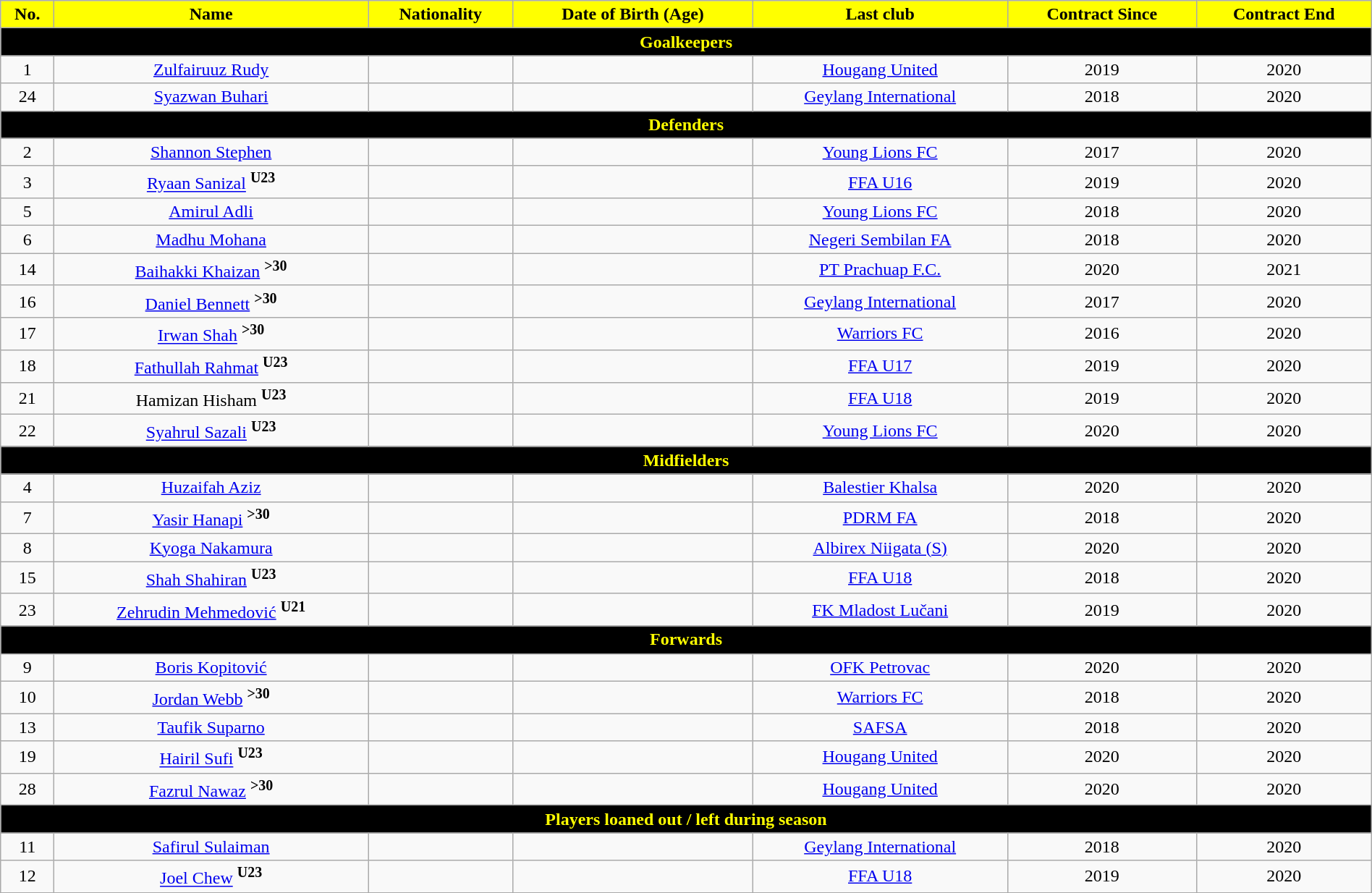<table class="wikitable" style="text-align:center; font-size:100%; width:100%;">
<tr>
<th style="background:#FFFF00; color:black; text-align:center;">No.</th>
<th style="background:#FFFF00; color:black; text-align:center;">Name</th>
<th style="background:#FFFF00; color:black; text-align:center;">Nationality</th>
<th style="background:#FFFF00; color:black; text-align:center;">Date of Birth (Age)</th>
<th style="background:#FFFF00; color:black; text-align:center;">Last club</th>
<th style="background:#FFFF00; color:black; text-align:center;">Contract Since</th>
<th style="background:#FFFF00; color:black; text-align:center;">Contract End</th>
</tr>
<tr>
<th colspan="8" style="background:black; color:yellow; text-align:center;">Goalkeepers</th>
</tr>
<tr>
<td>1</td>
<td><a href='#'>Zulfairuuz Rudy</a></td>
<td></td>
<td></td>
<td> <a href='#'>Hougang United</a></td>
<td>2019</td>
<td>2020</td>
</tr>
<tr>
<td>24</td>
<td><a href='#'>Syazwan Buhari</a></td>
<td></td>
<td></td>
<td> <a href='#'>Geylang International</a></td>
<td>2018</td>
<td>2020</td>
</tr>
<tr>
<th colspan="8" style="background:black; color:yellow; text-align:center;">Defenders</th>
</tr>
<tr>
<td>2</td>
<td><a href='#'>Shannon Stephen</a></td>
<td></td>
<td></td>
<td> <a href='#'>Young Lions FC</a></td>
<td>2017</td>
<td>2020</td>
</tr>
<tr>
<td>3</td>
<td><a href='#'>Ryaan Sanizal</a> <sup><strong>U23</strong></sup></td>
<td></td>
<td></td>
<td> <a href='#'>FFA U16</a></td>
<td>2019</td>
<td>2020</td>
</tr>
<tr>
<td>5</td>
<td><a href='#'>Amirul Adli</a></td>
<td></td>
<td></td>
<td> <a href='#'>Young Lions FC</a></td>
<td>2018</td>
<td>2020</td>
</tr>
<tr>
<td>6</td>
<td><a href='#'>Madhu Mohana</a></td>
<td></td>
<td></td>
<td> <a href='#'>Negeri Sembilan FA</a></td>
<td>2018</td>
<td>2020</td>
</tr>
<tr>
<td>14</td>
<td><a href='#'>Baihakki Khaizan</a> <sup><strong>>30</strong></sup></td>
<td></td>
<td></td>
<td> <a href='#'>PT Prachuap F.C.</a></td>
<td>2020</td>
<td>2021</td>
</tr>
<tr>
<td>16</td>
<td><a href='#'>Daniel Bennett</a> <sup><strong>>30</strong></sup></td>
<td></td>
<td></td>
<td> <a href='#'>Geylang International</a></td>
<td>2017</td>
<td>2020</td>
</tr>
<tr>
<td>17</td>
<td><a href='#'>Irwan Shah</a> <sup><strong>>30</strong></sup></td>
<td></td>
<td></td>
<td> <a href='#'>Warriors FC</a></td>
<td>2016</td>
<td>2020</td>
</tr>
<tr>
<td>18</td>
<td><a href='#'>Fathullah Rahmat</a> <sup><strong>U23</strong></sup></td>
<td></td>
<td></td>
<td> <a href='#'>FFA U17</a></td>
<td>2019</td>
<td>2020</td>
</tr>
<tr>
<td>21</td>
<td>Hamizan Hisham <sup><strong>U23</strong></sup></td>
<td></td>
<td></td>
<td> <a href='#'>FFA U18</a></td>
<td>2019</td>
<td>2020</td>
</tr>
<tr>
<td>22</td>
<td><a href='#'>Syahrul Sazali</a> <sup><strong>U23</strong></sup></td>
<td></td>
<td></td>
<td> <a href='#'>Young Lions FC</a></td>
<td>2020</td>
<td>2020</td>
</tr>
<tr>
<th colspan="8" style="background:black; color:yellow; text-align:center;">Midfielders</th>
</tr>
<tr>
<td>4</td>
<td><a href='#'>Huzaifah Aziz</a></td>
<td></td>
<td></td>
<td> <a href='#'>Balestier Khalsa</a></td>
<td>2020</td>
<td>2020</td>
</tr>
<tr>
<td>7</td>
<td><a href='#'>Yasir Hanapi</a> <sup><strong>>30</strong></sup></td>
<td></td>
<td></td>
<td> <a href='#'>PDRM FA</a></td>
<td>2018</td>
<td>2020</td>
</tr>
<tr>
<td>8</td>
<td><a href='#'>Kyoga Nakamura</a></td>
<td></td>
<td></td>
<td> <a href='#'>Albirex Niigata (S)</a></td>
<td>2020</td>
<td>2020</td>
</tr>
<tr>
<td>15</td>
<td><a href='#'>Shah Shahiran</a> <sup><strong>U23</strong></sup></td>
<td></td>
<td></td>
<td> <a href='#'>FFA U18</a></td>
<td>2018</td>
<td>2020</td>
</tr>
<tr>
<td>23</td>
<td><a href='#'>Zehrudin Mehmedović</a> <sup><strong>U21</strong></sup></td>
<td></td>
<td></td>
<td> <a href='#'>FK Mladost Lučani</a></td>
<td>2019</td>
<td>2020</td>
</tr>
<tr>
<th colspan="8" style="background:black; color:yellow; text-align:center;">Forwards</th>
</tr>
<tr>
<td>9</td>
<td><a href='#'>Boris Kopitović</a></td>
<td></td>
<td></td>
<td> <a href='#'>OFK Petrovac</a></td>
<td>2020</td>
<td>2020</td>
</tr>
<tr>
<td>10</td>
<td><a href='#'>Jordan Webb</a> <sup><strong>>30</strong></sup></td>
<td></td>
<td></td>
<td> <a href='#'>Warriors FC</a></td>
<td>2018</td>
<td>2020</td>
</tr>
<tr>
<td>13</td>
<td><a href='#'>Taufik Suparno</a></td>
<td> </td>
<td></td>
<td> <a href='#'>SAFSA</a></td>
<td>2018</td>
<td>2020</td>
</tr>
<tr>
<td>19</td>
<td><a href='#'>Hairil Sufi</a> <sup><strong>U23</strong></sup></td>
<td></td>
<td></td>
<td> <a href='#'>Hougang United</a></td>
<td>2020</td>
<td>2020</td>
</tr>
<tr>
<td>28</td>
<td><a href='#'>Fazrul Nawaz</a> <sup><strong>>30</strong></sup></td>
<td></td>
<td></td>
<td> <a href='#'>Hougang United</a></td>
<td>2020</td>
<td>2020</td>
</tr>
<tr>
<th colspan="8" style="background:black; color:yellow; text-align:center;">Players loaned out / left during season</th>
</tr>
<tr>
<td>11</td>
<td><a href='#'>Safirul Sulaiman</a></td>
<td></td>
<td></td>
<td> <a href='#'>Geylang International</a></td>
<td>2018</td>
<td>2020</td>
</tr>
<tr>
<td>12</td>
<td><a href='#'>Joel Chew</a> <sup><strong>U23</strong></sup></td>
<td></td>
<td></td>
<td> <a href='#'>FFA U18</a></td>
<td>2019</td>
<td>2020</td>
</tr>
<tr>
</tr>
</table>
